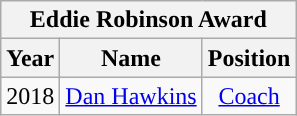<table class="wikitable">
<tr align="center">
<th colspan=5>Eddie Robinson Award</th>
</tr>
<tr>
<th>Year</th>
<th>Name</th>
<th>Position</th>
</tr>
<tr align="center" bgcolor="">
<td>2018</td>
<td><a href='#'>Dan Hawkins</a></td>
<td><a href='#'>Coach</a></td>
</tr>
</table>
